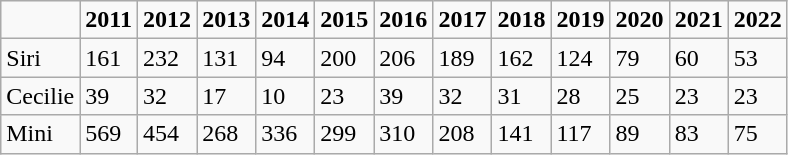<table class="wikitable">
<tr>
<td></td>
<td><strong>2011</strong></td>
<td><strong>2012</strong></td>
<td><strong>2013</strong></td>
<td><strong>2014</strong></td>
<td><strong>2015</strong></td>
<td><strong>2016</strong></td>
<td><strong>2017</strong></td>
<td><strong>2018</strong></td>
<td><strong>2019</strong></td>
<td><strong>2020</strong></td>
<td><strong>2021</strong></td>
<td><strong>2022</strong></td>
</tr>
<tr>
<td>Siri</td>
<td>161</td>
<td>232</td>
<td>131</td>
<td>94</td>
<td>200</td>
<td>206</td>
<td>189</td>
<td>162</td>
<td>124</td>
<td>79</td>
<td>60</td>
<td>53</td>
</tr>
<tr>
<td>Cecilie</td>
<td>39</td>
<td>32</td>
<td>17</td>
<td>10</td>
<td>23</td>
<td>39</td>
<td>32</td>
<td>31</td>
<td>28</td>
<td>25</td>
<td>23</td>
<td>23</td>
</tr>
<tr>
<td>Mini</td>
<td>569</td>
<td>454</td>
<td>268</td>
<td>336</td>
<td>299</td>
<td>310</td>
<td>208</td>
<td>141</td>
<td>117</td>
<td>89</td>
<td>83</td>
<td>75</td>
</tr>
</table>
